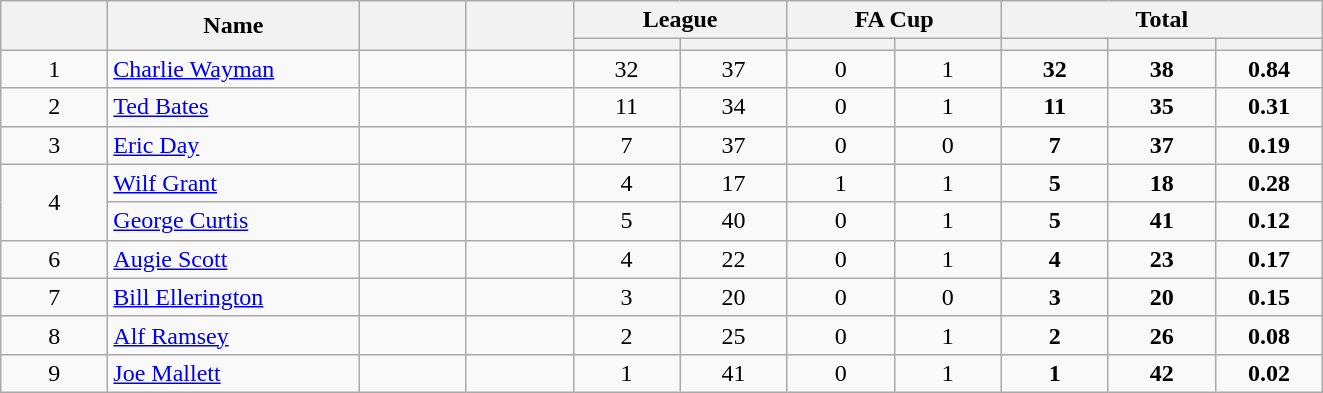<table class="wikitable plainrowheaders" style="text-align:center;">
<tr>
<th scope="col" rowspan="2" style="width:4em;"></th>
<th scope="col" rowspan="2" style="width:10em;">Name</th>
<th scope="col" rowspan="2" style="width:4em;"></th>
<th scope="col" rowspan="2" style="width:4em;"></th>
<th scope="col" colspan="2">League</th>
<th scope="col" colspan="2">FA Cup</th>
<th scope="col" colspan="3">Total</th>
</tr>
<tr>
<th scope="col" style="width:4em;"></th>
<th scope="col" style="width:4em;"></th>
<th scope="col" style="width:4em;"></th>
<th scope="col" style="width:4em;"></th>
<th scope="col" style="width:4em;"></th>
<th scope="col" style="width:4em;"></th>
<th scope="col" style="width:4em;"></th>
</tr>
<tr>
<td>1</td>
<td align="left"><a href='#'>Charlie Wayman</a></td>
<td></td>
<td></td>
<td>32</td>
<td>37</td>
<td>0</td>
<td>1</td>
<td><strong>32</strong></td>
<td><strong>38</strong></td>
<td><strong>0.84</strong></td>
</tr>
<tr>
<td>2</td>
<td align="left"><a href='#'>Ted Bates</a></td>
<td></td>
<td></td>
<td>11</td>
<td>34</td>
<td>0</td>
<td>1</td>
<td><strong>11</strong></td>
<td><strong>35</strong></td>
<td><strong>0.31</strong></td>
</tr>
<tr>
<td>3</td>
<td align="left"><a href='#'>Eric Day</a></td>
<td></td>
<td></td>
<td>7</td>
<td>37</td>
<td>0</td>
<td>0</td>
<td><strong>7</strong></td>
<td><strong>37</strong></td>
<td><strong>0.19</strong></td>
</tr>
<tr>
<td rowspan="2">4</td>
<td align="left"><a href='#'>Wilf Grant</a></td>
<td></td>
<td></td>
<td>4</td>
<td>17</td>
<td>1</td>
<td>1</td>
<td><strong>5</strong></td>
<td><strong>18</strong></td>
<td><strong>0.28</strong></td>
</tr>
<tr>
<td align="left"><a href='#'>George Curtis</a></td>
<td></td>
<td></td>
<td>5</td>
<td>40</td>
<td>0</td>
<td>1</td>
<td><strong>5</strong></td>
<td><strong>41</strong></td>
<td><strong>0.12</strong></td>
</tr>
<tr>
<td>6</td>
<td align="left"><a href='#'>Augie Scott</a></td>
<td></td>
<td></td>
<td>4</td>
<td>22</td>
<td>0</td>
<td>1</td>
<td><strong>4</strong></td>
<td><strong>23</strong></td>
<td><strong>0.17</strong></td>
</tr>
<tr>
<td>7</td>
<td align="left"><a href='#'>Bill Ellerington</a></td>
<td></td>
<td></td>
<td>3</td>
<td>20</td>
<td>0</td>
<td>0</td>
<td><strong>3</strong></td>
<td><strong>20</strong></td>
<td><strong>0.15</strong></td>
</tr>
<tr>
<td>8</td>
<td align="left"><a href='#'>Alf Ramsey</a></td>
<td></td>
<td></td>
<td>2</td>
<td>25</td>
<td>0</td>
<td>1</td>
<td><strong>2</strong></td>
<td><strong>26</strong></td>
<td><strong>0.08</strong></td>
</tr>
<tr>
<td>9</td>
<td align="left"><a href='#'>Joe Mallett</a></td>
<td></td>
<td></td>
<td>1</td>
<td>41</td>
<td>0</td>
<td>1</td>
<td><strong>1</strong></td>
<td><strong>42</strong></td>
<td><strong>0.02</strong></td>
</tr>
</table>
